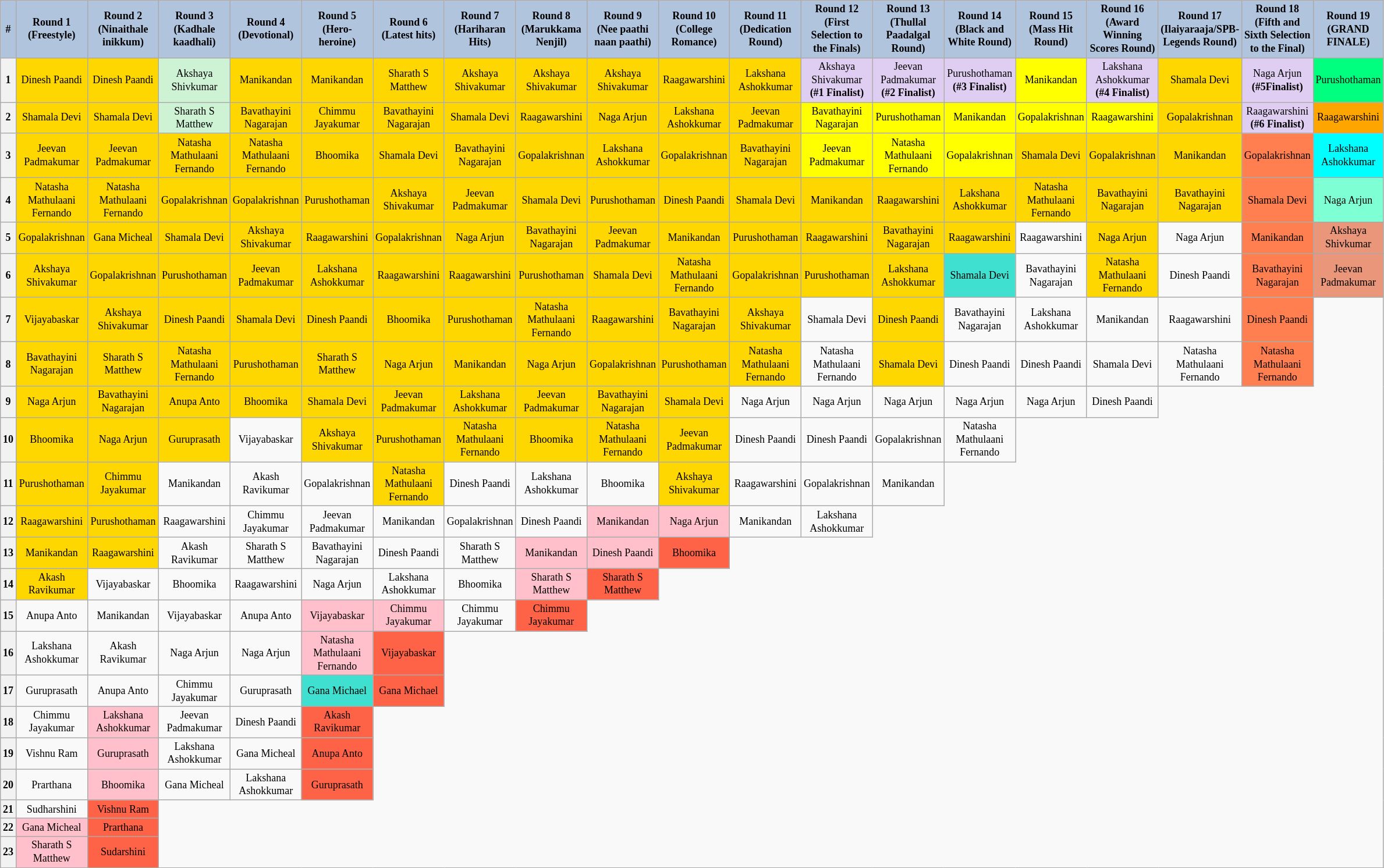<table class="wikitable" style="text-align:center;font-size:75%;">
<tr>
<th style="background:LightSteelBlue;">#</th>
<th style="background:LightSteelBlue;">Round 1<br>(Freestyle)</th>
<th style="background:LightSteelBlue;">Round 2<br>(Ninaithale inikkum)</th>
<th style="background:LightSteelBlue;">Round 3<br>(Kadhale kaadhali)</th>
<th style="background:LightSteelBlue;">Round 4<br>(Devotional)</th>
<th style="background:LightSteelBlue;">Round 5<br>(Hero-heroine)</th>
<th style="background:LightSteelBlue;">Round 6<br>(Latest hits)</th>
<th style="background:LightSteelBlue;">Round 7<br>(Hariharan Hits)</th>
<th style="background:LightSteelBlue;">Round 8<br>(Marukkama Nenjil)</th>
<th style="background:LightSteelBlue;">Round 9<br>(Nee paathi naan paathi)</th>
<th style="background:LightSteelBlue;">Round 10<br>(College Romance)</th>
<th style="background:LightSteelBlue;">Round 11<br>(Dedication Round)</th>
<th style="background:LightSteelBlue;">Round 12<br>(First Selection to the Finals)</th>
<th style="background:LightSteelBlue;">Round 13<br>(Thullal Paadalgal Round)</th>
<th style="background:LightSteelBlue;">Round 14<br>(Black and White Round)</th>
<th style="background:LightSteelBlue;">Round 15<br>(Mass Hit Round)</th>
<th style="background:LightSteelBlue;">Round 16<br>(Award Winning Scores Round)</th>
<th style="background:LightSteelBlue;">Round 17<br>(Ilaiyaraaja/SPB- Legends Round)</th>
<th style="background:LightSteelBlue;">Round 18<br>(Fifth and Sixth Selection to the Final)</th>
<th style="background:LightSteelBlue;">Round 19<br>(GRAND FINALE)</th>
</tr>
<tr>
<th>1</th>
<td bgcolor="gold">Dinesh Paandi</td>
<td bgcolor="gold">Dinesh Paandi</td>
<td bgcolor="#CEF2D4">Akshaya Shivkumar</td>
<td bgcolor="gold">Manikandan</td>
<td bgcolor="gold">Manikandan</td>
<td bgcolor="gold">Sharath S Matthew</td>
<td bgcolor="gold">Akshaya Shivakumar</td>
<td bgcolor="gold">Akshaya Shivakumar</td>
<td bgcolor="gold">Akshaya Shivakumar</td>
<td bgcolor="gold">Raagawarshini</td>
<td bgcolor="gold">Lakshana Ashokkumar</td>
<td bgcolor="#E0CEF2 ">Akshaya Shivakumar<br><strong>(#1 Finalist)</strong></td>
<td bgcolor="#E0CEF2 ">Jeevan Padmakumar<br><strong>(#2 Finalist)</strong></td>
<td bgcolor="#E0CEF2 ">Purushothaman<br><strong>(#3 Finalist)</strong></td>
<td bgcolor="yellow">Manikandan</td>
<td bgcolor="#E0CEF2 ">Lakshana Ashokkumar<br><strong>(#4 Finalist)</strong></td>
<td bgcolor="gold">Shamala Devi</td>
<td bgcolor="#E0CEF2 ">Naga Arjun<br><strong>(#5Finalist)</strong></td>
<td bgcolor="#00FF7F ">Purushothaman</td>
</tr>
<tr>
<th>2</th>
<td bgcolor="gold">Shamala Devi</td>
<td bgcolor="gold">Shamala Devi</td>
<td bgcolor="#CEF2D4">Sharath S Matthew</td>
<td bgcolor="gold">Bavathayini Nagarajan</td>
<td bgcolor="gold">Chimmu Jayakumar</td>
<td bgcolor="gold">Bavathayini Nagarajan</td>
<td bgcolor="gold">Shamala Devi</td>
<td bgcolor="gold">Raagawarshini</td>
<td bgcolor="gold">Naga Arjun</td>
<td bgcolor="gold">Lakshana Ashokkumar</td>
<td bgcolor="gold">Jeevan Padmakumar</td>
<td bgcolor="yellow">Bavathayini Nagarajan</td>
<td bgcolor="yellow">Purushothaman</td>
<td bgcolor="yellow">Manikandan</td>
<td bgcolor="yellow">Gopalakrishnan</td>
<td bgcolor="yellow">Raagawarshini</td>
<td bgcolor="gold">Gopalakrishnan</td>
<td bgcolor="#E0CEF2 ">Raagawarshini<br><strong>(#6 Finalist)</strong></td>
<td bgcolor="orange">Raagawarshini</td>
</tr>
<tr>
<th>3</th>
<td bgcolor="gold">Jeevan Padmakumar</td>
<td bgcolor="gold">Jeevan Padmakumar</td>
<td bgcolor="gold">Natasha Mathulaani Fernando</td>
<td bgcolor="gold">Natasha Mathulaani Fernando</td>
<td bgcolor="gold">Bhoomika</td>
<td bgcolor="gold">Shamala Devi</td>
<td bgcolor="gold">Bavathayini Nagarajan</td>
<td bgcolor="gold">Gopalakrishnan</td>
<td bgcolor="gold">Lakshana Ashokkumar</td>
<td bgcolor="gold">Gopalakrishnan</td>
<td bgcolor="gold">Bavathayini Nagarajan</td>
<td bgcolor="yellow">Jeevan Padmakumar</td>
<td bgcolor="yellow">Natasha Mathulaani Fernando</td>
<td bgcolor="yellow">Gopalakrishnan</td>
<td bgcolor="gold">Shamala Devi</td>
<td bgcolor="gold">Gopalakrishnan</td>
<td bgcolor="gold">Manikandan</td>
<td bgcolor="coral">Gopalakrishnan</td>
<td bgcolor="aqua">Lakshana Ashokkumar</td>
</tr>
<tr>
<th>4</th>
<td bgcolor="gold">Natasha Mathulaani Fernando</td>
<td bgcolor="gold">Natasha Mathulaani Fernando</td>
<td bgcolor="gold">Gopalakrishnan</td>
<td bgcolor="gold">Gopalakrishnan</td>
<td bgcolor="gold">Purushothaman</td>
<td bgcolor="gold">Akshaya Shivakumar</td>
<td bgcolor="gold">Jeevan Padmakumar</td>
<td bgcolor="gold">Shamala Devi</td>
<td bgcolor="gold">Purushothaman</td>
<td bgcolor="gold">Dinesh Paandi</td>
<td bgcolor="gold">Shamala Devi</td>
<td bgcolor="gold">Manikandan</td>
<td bgcolor="gold">Raagawarshini</td>
<td bgcolor="gold">Lakshana Ashokkumar</td>
<td bgcolor="gold">Natasha Mathulaani Fernando</td>
<td bgcolor="gold">Bavathayini Nagarajan</td>
<td bgcolor="gold">Bavathayini Nagarajan</td>
<td bgcolor="coral">Shamala Devi</td>
<td bgcolor="aquamarine">Naga Arjun</td>
</tr>
<tr>
<th>5</th>
<td bgcolor="gold">Gopalakrishnan</td>
<td bgcolor="gold">Gana Micheal</td>
<td bgcolor="gold">Shamala Devi</td>
<td bgcolor="gold">Akshaya Shivakumar</td>
<td bgcolor="gold">Raagawarshini</td>
<td bgcolor="gold">Gopalakrishnan</td>
<td bgcolor="gold">Naga Arjun</td>
<td bgcolor="gold">Bavathayini Nagarajan</td>
<td bgcolor="gold">Jeevan Padmakumar</td>
<td bgcolor="gold">Manikandan</td>
<td bgcolor="gold">Purushothaman</td>
<td bgcolor="gold">Raagawarshini</td>
<td bgcolor="gold">Bavathayini Nagarajan</td>
<td bgcolor="gold">Raagawarshini</td>
<td>Raagawarshini</td>
<td bgcolor="gold">Naga Arjun</td>
<td>Naga Arjun</td>
<td bgcolor="coral">Manikandan</td>
<td bgcolor="darksalmon">Akshaya Shivkumar</td>
</tr>
<tr>
<th>6</th>
<td bgcolor="gold">Akshaya Shivakumar</td>
<td bgcolor="gold">Gopalakrishnan</td>
<td bgcolor="gold">Purushothaman</td>
<td bgcolor="gold">Jeevan Padmakumar</td>
<td bgcolor="gold">Lakshana Ashokkumar</td>
<td bgcolor="gold">Raagawarshini</td>
<td bgcolor="gold">Raagawarshini</td>
<td bgcolor="gold">Purushothaman</td>
<td bgcolor="gold">Shamala Devi</td>
<td bgcolor="gold">Natasha Mathulaani Fernando</td>
<td bgcolor="gold">Gopalakrishnan</td>
<td bgcolor="gold">Purushothaman</td>
<td bgcolor="gold">Lakshana Ashokkumar</td>
<td bgcolor="turquoise">Shamala Devi</td>
<td>Bavathayini Nagarajan</td>
<td bgcolor="gold">Natasha Mathulaani Fernando</td>
<td>Dinesh Paandi</td>
<td bgcolor="coral">Bavathayini Nagarajan</td>
<td bgcolor="darksalmon">Jeevan Padmakumar</td>
</tr>
<tr>
<th>7</th>
<td bgcolor="gold">Vijayabaskar</td>
<td bgcolor="gold">Akshaya Shivakumar</td>
<td bgcolor="gold",fontcolor="red">Dinesh Paandi</td>
<td bgcolor="gold">Shamala Devi</td>
<td bgcolor="gold">Dinesh Paandi</td>
<td bgcolor="gold">Bhoomika</td>
<td bgcolor="gold">Purushothaman</td>
<td bgcolor="gold">Natasha Mathulaani Fernando</td>
<td bgcolor="gold">Raagawarshini</td>
<td bgcolor="gold">Bavathayini Nagarajan</td>
<td bgcolor="gold">Akshaya Shivakumar</td>
<td>Shamala Devi</td>
<td bgcolor="gold">Dinesh Paandi</td>
<td>Bavathayini Nagarajan</td>
<td>Lakshana Ashokkumar</td>
<td>Manikandan</td>
<td>Raagawarshini</td>
<td bgcolor="coral">Dinesh Paandi</td>
</tr>
<tr>
<th>8</th>
<td bgcolor="gold">Bavathayini Nagarajan</td>
<td bgcolor="gold">Sharath S Matthew</td>
<td bgcolor="gold">Natasha Mathulaani Fernando</td>
<td bgcolor="gold">Purushothaman</td>
<td bgcolor="gold">Sharath S Matthew</td>
<td bgcolor="gold">Naga Arjun</td>
<td bgcolor="gold">Manikandan</td>
<td bgcolor="gold">Naga Arjun</td>
<td bgcolor="gold">Gopalakrishnan</td>
<td bgcolor="gold">Purushothaman</td>
<td bgcolor="gold">Natasha Mathulaani Fernando</td>
<td>Natasha Mathulaani Fernando</td>
<td bgcolor="gold">Shamala Devi</td>
<td>Dinesh Paandi</td>
<td>Dinesh Paandi</td>
<td>Shamala Devi</td>
<td>Natasha Mathulaani Fernando</td>
<td bgcolor="coral">Natasha Mathulaani Fernando</td>
</tr>
<tr>
<th>9</th>
<td bgcolor="gold">Naga Arjun</td>
<td bgcolor="gold">Bavathayini Nagarajan</td>
<td bgcolor="gold">Anupa Anto</td>
<td bgcolor="gold">Bhoomika</td>
<td bgcolor="gold">Shamala Devi</td>
<td bgcolor="gold">Jeevan Padmakumar</td>
<td bgcolor="gold">Lakshana Ashokkumar</td>
<td bgcolor="gold">Jeevan Padmakumar</td>
<td bgcolor="gold">Bavathayini Nagarajan</td>
<td bgcolor="gold">Shamala Devi</td>
<td>Naga Arjun</td>
<td>Naga Arjun</td>
<td>Naga Arjun</td>
<td>Naga Arjun</td>
<td>Naga Arjun</td>
<td>Dinesh Paandi</td>
</tr>
<tr>
<th>10</th>
<td bgcolor="gold">Bhoomika</td>
<td bgcolor="gold">Naga Arjun</td>
<td bgcolor="gold">Guruprasath</td>
<td>Vijayabaskar</td>
<td bgcolor="gold">Akshaya Shivakumar</td>
<td bgcolor="gold">Purushothaman</td>
<td bgcolor="gold">Natasha Mathulaani Fernando</td>
<td bgcolor="gold">Bhoomika</td>
<td bgcolor="gold">Natasha Mathulaani Fernando</td>
<td bgcolor="gold">Jeevan Padmakumar</td>
<td>Dinesh Paandi</td>
<td>Dinesh Paandi</td>
<td>Gopalakrishnan</td>
<td>Natasha Mathulaani Fernando</td>
</tr>
<tr>
<th>11</th>
<td bgcolor="gold">Purushothaman</td>
<td bgcolor="gold">Chimmu Jayakumar</td>
<td>Manikandan</td>
<td>Akash Ravikumar</td>
<td>Gopalakrishnan</td>
<td bgcolor="gold">Natasha Mathulaani Fernando</td>
<td>Dinesh Paandi</td>
<td>Lakshana Ashokkumar</td>
<td>Bhoomika</td>
<td bgcolor="gold">Akshaya Shivakumar</td>
<td>Raagawarshini</td>
<td>Gopalakrishnan</td>
<td>Manikandan</td>
</tr>
<tr>
<th>12</th>
<td bgcolor="gold">Raagawarshini</td>
<td bgcolor="gold">Purushothaman</td>
<td>Raagawarshini</td>
<td>Chimmu Jayakumar</td>
<td>Jeevan Padmakumar</td>
<td>Manikandan</td>
<td>Gopalakrishnan</td>
<td>Dinesh Paandi</td>
<td bgcolor="pink">Manikandan</td>
<td bgcolor="pink">Naga Arjun</td>
<td>Manikandan</td>
<td>Lakshana Ashokkumar</td>
</tr>
<tr>
<th>13</th>
<td bgcolor="gold">Manikandan</td>
<td bgcolor="gold">Raagawarshini</td>
<td>Akash Ravikumar</td>
<td>Sharath S Matthew</td>
<td>Bavathayini Nagarajan</td>
<td>Dinesh Paandi</td>
<td>Sharath S Matthew</td>
<td bgcolor="pink">Manikandan</td>
<td bgcolor="pink">Dinesh Paandi</td>
<td bgcolor="tomato">Bhoomika</td>
</tr>
<tr>
<th>14</th>
<td bgcolor="gold">Akash Ravikumar</td>
<td>Vijayabaskar</td>
<td>Bhoomika</td>
<td>Raagawarshini</td>
<td>Naga Arjun</td>
<td>Lakshana Ashokkumar</td>
<td>Bhoomika</td>
<td bgcolor="pink">Sharath S Matthew</td>
<td bgcolor="tomato">Sharath S Matthew</td>
</tr>
<tr>
<th>15</th>
<td>Anupa Anto</td>
<td>Manikandan</td>
<td>Vijayabaskar</td>
<td>Anupa Anto</td>
<td bgcolor="pink">Vijayabaskar</td>
<td bgcolor="pink">Chimmu Jayakumar</td>
<td>Chimmu Jayakumar</td>
<td bgcolor="tomato">Chimmu Jayakumar</td>
</tr>
<tr>
<th>16</th>
<td>Lakshana Ashokkumar</td>
<td>Akash Ravikumar</td>
<td>Naga Arjun</td>
<td>Naga Arjun</td>
<td bgcolor="pink">Natasha Mathulaani Fernando</td>
<td bgcolor="tomato">Vijayabaskar</td>
</tr>
<tr>
<th>17</th>
<td>Guruprasath</td>
<td>Anupa Anto</td>
<td>Chimmu Jayakumar</td>
<td>Guruprasath</td>
<td bgcolor="turquoise">Gana Michael</td>
<td bgcolor="tomato">Gana Michael</td>
</tr>
<tr>
<th>18</th>
<td>Chimmu Jayakumar</td>
<td bgcolor="pink">Lakshana Ashokkumar</td>
<td>Jeevan Padmakumar</td>
<td>Dinesh Paandi</td>
<td bgcolor="tomato">Akash Ravikumar</td>
</tr>
<tr>
<th>19</th>
<td>Vishnu Ram</td>
<td bgcolor="pink">Guruprasath</td>
<td>Lakshana Ashokkumar</td>
<td>Gana Micheal</td>
<td bgcolor="tomato">Anupa Anto</td>
</tr>
<tr>
<th>20</th>
<td>Prarthana</td>
<td bgcolor="pink">Bhoomika</td>
<td>Gana Micheal</td>
<td>Lakshana Ashokkumar</td>
<td bgcolor="tomato">Guruprasath</td>
</tr>
<tr>
<th>21</th>
<td>Sudharshini</td>
<td bgcolor="tomato">Vishnu Ram</td>
</tr>
<tr>
<th>22</th>
<td bgcolor="pink">Gana Micheal</td>
<td bgcolor="tomato">Prarthana</td>
</tr>
<tr>
<th>23</th>
<td bgcolor="pink">Sharath S Matthew</td>
<td bgcolor="tomato">Sudarshini</td>
</tr>
</table>
